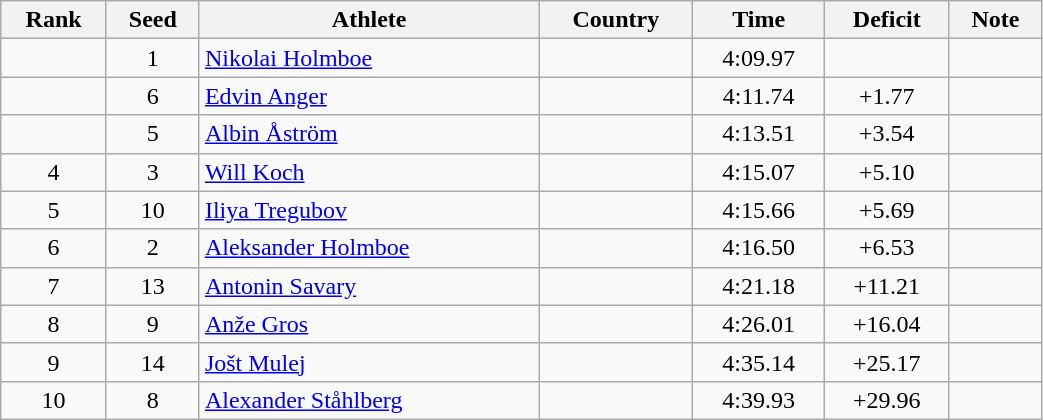<table class="wikitable sortable" style="text-align:center" width=55%>
<tr>
<th>Rank</th>
<th>Seed</th>
<th>Athlete</th>
<th>Country</th>
<th>Time</th>
<th>Deficit</th>
<th>Note</th>
</tr>
<tr>
<td></td>
<td>1</td>
<td align=left><a href='#'>Nikolai Holmboe</a></td>
<td align=left></td>
<td>4:09.97</td>
<td></td>
<td></td>
</tr>
<tr>
<td></td>
<td>6</td>
<td align=left><a href='#'>Edvin Anger</a></td>
<td align=left></td>
<td>4:11.74</td>
<td>+1.77</td>
<td></td>
</tr>
<tr>
<td></td>
<td>5</td>
<td align=left><a href='#'>Albin Åström</a></td>
<td align=left></td>
<td>4:13.51</td>
<td>+3.54</td>
<td></td>
</tr>
<tr>
<td>4</td>
<td>3</td>
<td align=left><a href='#'>Will Koch</a></td>
<td align=left></td>
<td>4:15.07</td>
<td>+5.10</td>
<td></td>
</tr>
<tr>
<td>5</td>
<td>10</td>
<td align=left><a href='#'>Iliya Tregubov</a></td>
<td align=left></td>
<td>4:15.66</td>
<td>+5.69</td>
<td></td>
</tr>
<tr>
<td>6</td>
<td>2</td>
<td align=left><a href='#'>Aleksander Holmboe</a></td>
<td align=left></td>
<td>4:16.50</td>
<td>+6.53</td>
<td></td>
</tr>
<tr>
<td>7</td>
<td>13</td>
<td align=left><a href='#'>Antonin Savary</a></td>
<td align=left></td>
<td>4:21.18</td>
<td>+11.21</td>
<td></td>
</tr>
<tr>
<td>8</td>
<td>9</td>
<td align=left><a href='#'>Anže Gros</a></td>
<td align=left></td>
<td>4:26.01</td>
<td>+16.04</td>
<td></td>
</tr>
<tr>
<td>9</td>
<td>14</td>
<td align=left><a href='#'>Jošt Mulej</a></td>
<td align=left></td>
<td>4:35.14</td>
<td>+25.17</td>
<td></td>
</tr>
<tr>
<td>10</td>
<td>8</td>
<td align=left><a href='#'>Alexander Ståhlberg</a></td>
<td align=left></td>
<td>4:39.93</td>
<td>+29.96</td>
<td></td>
</tr>
</table>
